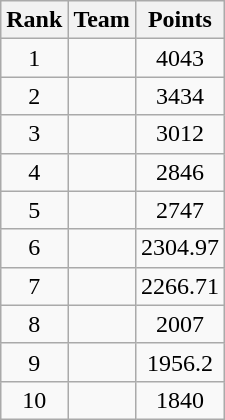<table class="wikitable sortable">
<tr>
<th>Rank</th>
<th>Team</th>
<th>Points</th>
</tr>
<tr>
<td align=center>1</td>
<td></td>
<td align=center>4043</td>
</tr>
<tr>
<td align=center>2</td>
<td></td>
<td align=center>3434</td>
</tr>
<tr>
<td align=center>3</td>
<td></td>
<td align=center>3012</td>
</tr>
<tr>
<td align=center>4</td>
<td></td>
<td align=center>2846</td>
</tr>
<tr>
<td align=center>5</td>
<td></td>
<td align=center>2747</td>
</tr>
<tr>
<td align=center>6</td>
<td></td>
<td align=center>2304.97</td>
</tr>
<tr>
<td align=center>7</td>
<td></td>
<td align=center>2266.71</td>
</tr>
<tr>
<td align=center>8</td>
<td></td>
<td align=center>2007</td>
</tr>
<tr>
<td align=center>9</td>
<td></td>
<td align=center>1956.2</td>
</tr>
<tr>
<td align=center>10</td>
<td></td>
<td align=center>1840</td>
</tr>
</table>
